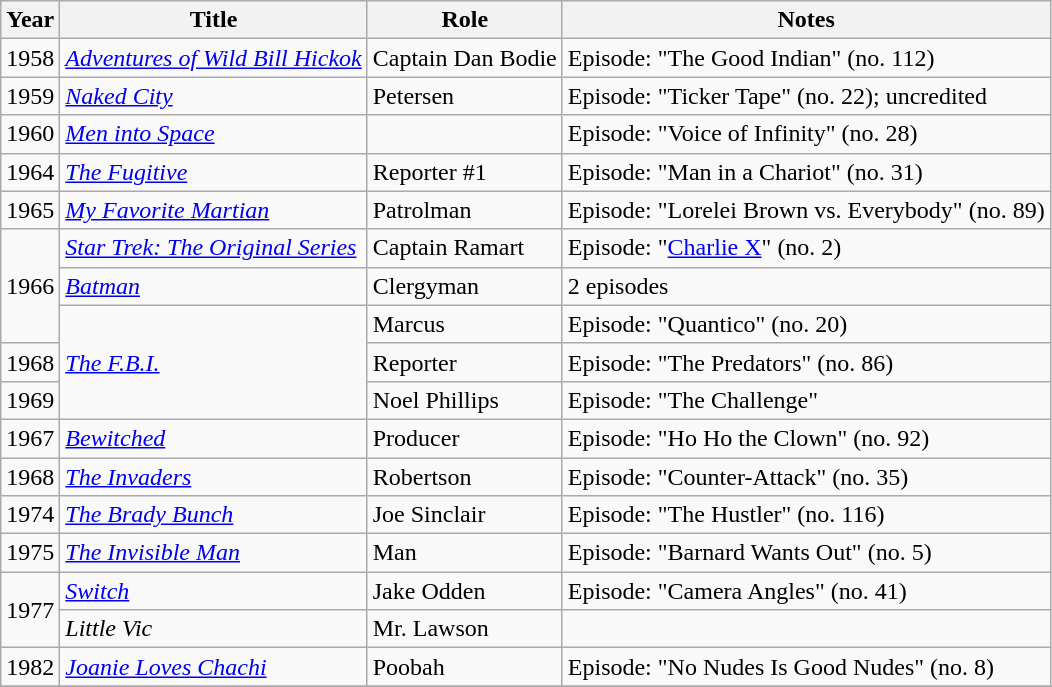<table class="wikitable">
<tr>
<th>Year</th>
<th>Title</th>
<th>Role</th>
<th>Notes</th>
</tr>
<tr>
<td>1958</td>
<td><em><a href='#'>Adventures of Wild Bill Hickok</a></em></td>
<td>Captain Dan Bodie</td>
<td>Episode: "The Good Indian" (no. 112)</td>
</tr>
<tr>
<td>1959</td>
<td><em><a href='#'>Naked City</a></em></td>
<td>Petersen</td>
<td>Episode: "Ticker Tape" (no. 22); uncredited</td>
</tr>
<tr>
<td>1960</td>
<td><em><a href='#'>Men into Space</a></em></td>
<td></td>
<td>Episode: "Voice of Infinity" (no. 28)</td>
</tr>
<tr>
<td>1964</td>
<td><em><a href='#'>The Fugitive</a></em></td>
<td>Reporter #1</td>
<td>Episode: "Man in a Chariot" (no. 31)</td>
</tr>
<tr>
<td>1965</td>
<td><em><a href='#'>My Favorite Martian</a></em></td>
<td>Patrolman</td>
<td>Episode: "Lorelei Brown vs. Everybody" (no. 89)</td>
</tr>
<tr>
<td rowspan=3>1966</td>
<td><em><a href='#'>Star Trek: The Original Series</a></em></td>
<td>Captain Ramart</td>
<td>Episode: "<a href='#'>Charlie X</a>" (no. 2)</td>
</tr>
<tr>
<td><em><a href='#'>Batman</a></em></td>
<td>Clergyman</td>
<td>2 episodes</td>
</tr>
<tr>
<td rowspan=3><em><a href='#'>The F.B.I.</a></em></td>
<td>Marcus</td>
<td>Episode: "Quantico" (no. 20)</td>
</tr>
<tr>
<td>1968</td>
<td>Reporter</td>
<td>Episode: "The Predators" (no. 86)</td>
</tr>
<tr>
<td>1969</td>
<td>Noel Phillips</td>
<td>Episode: "The Challenge"</td>
</tr>
<tr>
<td>1967</td>
<td><em><a href='#'>Bewitched</a></em></td>
<td>Producer</td>
<td>Episode: "Ho Ho the Clown" (no. 92)</td>
</tr>
<tr>
<td>1968</td>
<td><em><a href='#'>The Invaders</a></em></td>
<td>Robertson</td>
<td>Episode: "Counter-Attack" (no. 35)</td>
</tr>
<tr>
<td>1974</td>
<td><em><a href='#'>The Brady Bunch</a></em></td>
<td>Joe Sinclair</td>
<td>Episode: "The Hustler" (no. 116)</td>
</tr>
<tr>
<td>1975</td>
<td><em><a href='#'>The Invisible Man</a></em></td>
<td>Man</td>
<td>Episode: "Barnard Wants Out" (no. 5)</td>
</tr>
<tr>
<td rowspan=2>1977</td>
<td><em><a href='#'>Switch</a></em></td>
<td>Jake Odden</td>
<td>Episode: "Camera Angles" (no. 41)</td>
</tr>
<tr>
<td><em>Little Vic</em></td>
<td>Mr. Lawson</td>
<td></td>
</tr>
<tr>
<td>1982</td>
<td><em><a href='#'>Joanie Loves Chachi</a></em></td>
<td>Poobah</td>
<td>Episode: "No Nudes Is Good Nudes" (no. 8)</td>
</tr>
<tr>
</tr>
</table>
